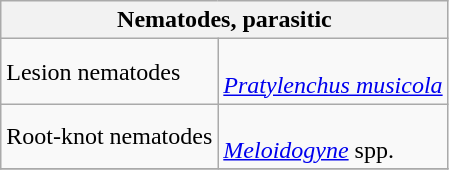<table class="wikitable" style="clear:left">
<tr>
<th colspan=2><strong>Nematodes, parasitic</strong><br></th>
</tr>
<tr>
<td>Lesion nematodes</td>
<td><br><em><a href='#'>Pratylenchus musicola</a></em></td>
</tr>
<tr>
<td>Root-knot nematodes</td>
<td><br><em><a href='#'>Meloidogyne</a></em> spp.</td>
</tr>
<tr>
</tr>
</table>
